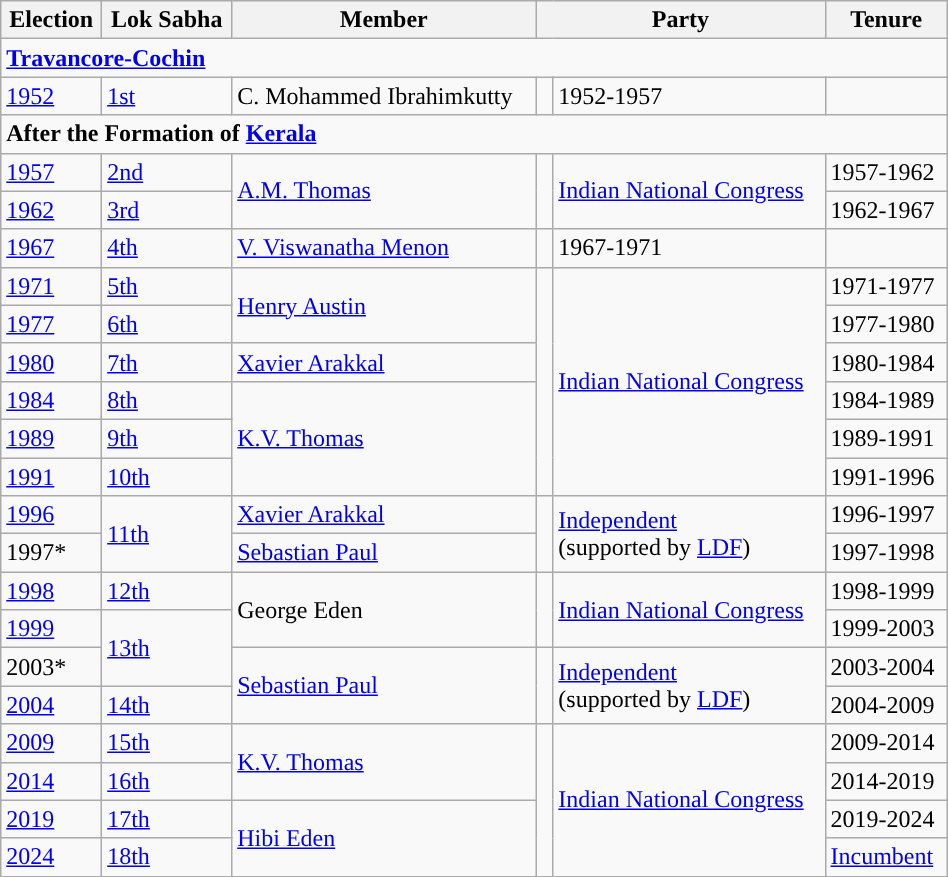<table class="wikitable sortable" width="50%">
<tr>
<th>Election</th>
<th>Lok Sabha</th>
<th>Member</th>
<th colspan="2">Party</th>
<th>Tenure</th>
</tr>
<tr>
<td colspan="6"><strong><a href='#'>Travancore-Cochin</a></strong></td>
</tr>
<tr>
<td><a href='#'>1952</a></td>
<td><a href='#'>1st</a></td>
<td>C. Mohammed Ibrahimkutty</td>
<td></td>
<td>1952-1957</td>
</tr>
<tr>
<td colspan="6"><strong>After the Formation of <a href='#'>Kerala</a></strong></td>
</tr>
<tr>
<td><a href='#'>1957</a></td>
<td><a href='#'>2nd</a></td>
<td rowspan=2><a href='#'>A.M. Thomas</a></td>
<td rowspan="2" width="4px" style="background-color: "></td>
<td rowspan=2><a href='#'>Indian National Congress</a></td>
<td>1957-1962</td>
</tr>
<tr>
<td><a href='#'>1962</a></td>
<td><a href='#'>3rd</a></td>
<td>1962-1967</td>
</tr>
<tr>
<td><a href='#'>1967</a></td>
<td><a href='#'>4th</a></td>
<td><a href='#'>V. Viswanatha Menon</a></td>
<td></td>
<td>1967-1971</td>
</tr>
<tr>
<td><a href='#'>1971</a></td>
<td><a href='#'>5th</a></td>
<td rowspan="2"><a href='#'>Henry Austin</a></td>
<td rowspan="6" width="4px" style="background-color: "></td>
<td rowspan="6"><a href='#'>Indian National Congress</a></td>
<td>1971-1977</td>
</tr>
<tr>
<td><a href='#'>1977</a></td>
<td><a href='#'>6th</a></td>
<td>1977-1980</td>
</tr>
<tr>
<td><a href='#'>1980</a></td>
<td><a href='#'>7th</a></td>
<td><a href='#'>Xavier Arakkal</a></td>
<td>1980-1984</td>
</tr>
<tr>
<td><a href='#'>1984</a></td>
<td><a href='#'>8th</a></td>
<td rowspan="3"><a href='#'>K.V. Thomas</a></td>
<td>1984-1989</td>
</tr>
<tr>
<td><a href='#'>1989</a></td>
<td><a href='#'>9th</a></td>
<td>1989-1991</td>
</tr>
<tr>
<td><a href='#'>1991</a></td>
<td><a href='#'>10th</a></td>
<td>1991-1996</td>
</tr>
<tr>
<td><a href='#'>1996</a></td>
<td rowspan=2><a href='#'>11th</a></td>
<td><a href='#'>Xavier Arakkal</a></td>
<td rowspan="2" width="4px" style="background-color: "></td>
<td rowspan=2><a href='#'>Independent</a><br>(supported by <a href='#'>LDF</a>)</td>
<td>1996-1997</td>
</tr>
<tr>
<td>1997*</td>
<td><a href='#'>Sebastian Paul</a></td>
<td>1997-1998</td>
</tr>
<tr>
<td><a href='#'>1998</a></td>
<td><a href='#'>12th</a></td>
<td rowspan="2">George Eden</td>
<td rowspan="2" width="4px" style="background-color: "></td>
<td rowspan="2"><a href='#'>Indian National Congress</a></td>
<td>1998-1999</td>
</tr>
<tr>
<td><a href='#'>1999</a></td>
<td rowspan=2><a href='#'>13th</a></td>
<td>1999-2003</td>
</tr>
<tr>
<td>2003*</td>
<td rowspan="2"><a href='#'>Sebastian Paul</a></td>
<td rowspan="2" width="4px" style="background-color: "></td>
<td rowspan="2"><a href='#'>Independent</a><br>(supported by <a href='#'>LDF</a>)</td>
<td>2003-2004</td>
</tr>
<tr>
<td><a href='#'>2004</a></td>
<td><a href='#'>14th</a></td>
<td>2004-2009</td>
</tr>
<tr>
<td><a href='#'>2009</a></td>
<td><a href='#'>15th</a></td>
<td rowspan="2"><a href='#'>K.V. Thomas</a></td>
<td rowspan="4" width="4px" style="background-color: "></td>
<td rowspan="4"><a href='#'>Indian National Congress</a></td>
<td>2009-2014</td>
</tr>
<tr>
<td><a href='#'>2014</a></td>
<td><a href='#'>16th</a></td>
<td>2014-2019</td>
</tr>
<tr>
<td><a href='#'>2019</a></td>
<td><a href='#'>17th</a></td>
<td rowspan=2><a href='#'>Hibi Eden</a></td>
<td>2019-2024</td>
</tr>
<tr>
<td><a href='#'>2024</a></td>
<td><a href='#'>18th</a></td>
<td><a href='#'>Incumbent</a></td>
</tr>
<tr>
</tr>
</table>
